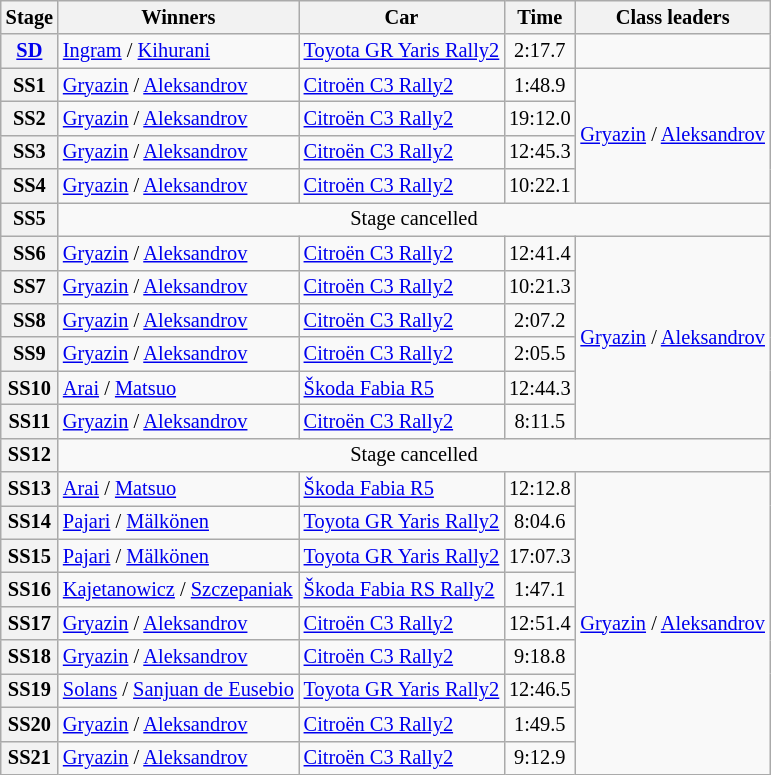<table class="wikitable" style="font-size:85%">
<tr>
<th>Stage</th>
<th>Winners</th>
<th>Car</th>
<th>Time</th>
<th>Class leaders</th>
</tr>
<tr>
<th><a href='#'>SD</a></th>
<td><a href='#'>Ingram</a> / <a href='#'>Kihurani</a></td>
<td><a href='#'>Toyota GR Yaris Rally2</a></td>
<td align="center">2:17.7</td>
<td></td>
</tr>
<tr>
<th>SS1</th>
<td><a href='#'>Gryazin</a> / <a href='#'>Aleksandrov</a></td>
<td><a href='#'>Citroën C3 Rally2</a></td>
<td align="center">1:48.9</td>
<td rowspan="4"><a href='#'>Gryazin</a> / <a href='#'>Aleksandrov</a></td>
</tr>
<tr>
<th>SS2</th>
<td><a href='#'>Gryazin</a> / <a href='#'>Aleksandrov</a></td>
<td><a href='#'>Citroën C3 Rally2</a></td>
<td align="center">19:12.0</td>
</tr>
<tr>
<th>SS3</th>
<td><a href='#'>Gryazin</a> / <a href='#'>Aleksandrov</a></td>
<td><a href='#'>Citroën C3 Rally2</a></td>
<td align="center">12:45.3</td>
</tr>
<tr>
<th>SS4</th>
<td><a href='#'>Gryazin</a> / <a href='#'>Aleksandrov</a></td>
<td><a href='#'>Citroën C3 Rally2</a></td>
<td align="center">10:22.1</td>
</tr>
<tr>
<th>SS5</th>
<td align="center" colspan="4">Stage cancelled</td>
</tr>
<tr>
<th>SS6</th>
<td><a href='#'>Gryazin</a> / <a href='#'>Aleksandrov</a></td>
<td><a href='#'>Citroën C3 Rally2</a></td>
<td align="center">12:41.4</td>
<td rowspan="6"><a href='#'>Gryazin</a> / <a href='#'>Aleksandrov</a></td>
</tr>
<tr>
<th>SS7</th>
<td><a href='#'>Gryazin</a> / <a href='#'>Aleksandrov</a></td>
<td><a href='#'>Citroën C3 Rally2</a></td>
<td align="center">10:21.3</td>
</tr>
<tr>
<th>SS8</th>
<td><a href='#'>Gryazin</a> / <a href='#'>Aleksandrov</a></td>
<td><a href='#'>Citroën C3 Rally2</a></td>
<td align="center">2:07.2</td>
</tr>
<tr>
<th>SS9</th>
<td><a href='#'>Gryazin</a> / <a href='#'>Aleksandrov</a></td>
<td><a href='#'>Citroën C3 Rally2</a></td>
<td align="center">2:05.5</td>
</tr>
<tr>
<th>SS10</th>
<td><a href='#'>Arai</a> / <a href='#'>Matsuo</a></td>
<td><a href='#'>Škoda Fabia R5</a></td>
<td align="center">12:44.3</td>
</tr>
<tr>
<th>SS11</th>
<td><a href='#'>Gryazin</a> / <a href='#'>Aleksandrov</a></td>
<td><a href='#'>Citroën C3 Rally2</a></td>
<td align="center">8:11.5</td>
</tr>
<tr>
<th>SS12</th>
<td align="center" colspan="4">Stage cancelled</td>
</tr>
<tr>
<th>SS13</th>
<td><a href='#'>Arai</a> / <a href='#'>Matsuo</a></td>
<td><a href='#'>Škoda Fabia R5</a></td>
<td align="center">12:12.8</td>
<td rowspan="9"><a href='#'>Gryazin</a> / <a href='#'>Aleksandrov</a></td>
</tr>
<tr>
<th>SS14</th>
<td><a href='#'>Pajari</a> / <a href='#'>Mälkönen</a></td>
<td><a href='#'>Toyota GR Yaris Rally2</a></td>
<td align="center">8:04.6</td>
</tr>
<tr>
<th>SS15</th>
<td><a href='#'>Pajari</a> / <a href='#'>Mälkönen</a></td>
<td><a href='#'>Toyota GR Yaris Rally2</a></td>
<td align="center">17:07.3</td>
</tr>
<tr>
<th>SS16</th>
<td><a href='#'>Kajetanowicz</a> / <a href='#'>Szczepaniak</a></td>
<td><a href='#'>Škoda Fabia RS Rally2</a></td>
<td align="center">1:47.1</td>
</tr>
<tr>
<th>SS17</th>
<td><a href='#'>Gryazin</a> / <a href='#'>Aleksandrov</a></td>
<td><a href='#'>Citroën C3 Rally2</a></td>
<td align="center">12:51.4</td>
</tr>
<tr>
<th>SS18</th>
<td><a href='#'>Gryazin</a> / <a href='#'>Aleksandrov</a></td>
<td><a href='#'>Citroën C3 Rally2</a></td>
<td align="center">9:18.8</td>
</tr>
<tr>
<th>SS19</th>
<td><a href='#'>Solans</a> / <a href='#'>Sanjuan de Eusebio</a></td>
<td><a href='#'>Toyota GR Yaris Rally2</a></td>
<td align="center">12:46.5</td>
</tr>
<tr>
<th>SS20</th>
<td><a href='#'>Gryazin</a> / <a href='#'>Aleksandrov</a></td>
<td><a href='#'>Citroën C3 Rally2</a></td>
<td align="center">1:49.5</td>
</tr>
<tr>
<th>SS21</th>
<td><a href='#'>Gryazin</a> / <a href='#'>Aleksandrov</a></td>
<td><a href='#'>Citroën C3 Rally2</a></td>
<td align="center">9:12.9</td>
</tr>
</table>
